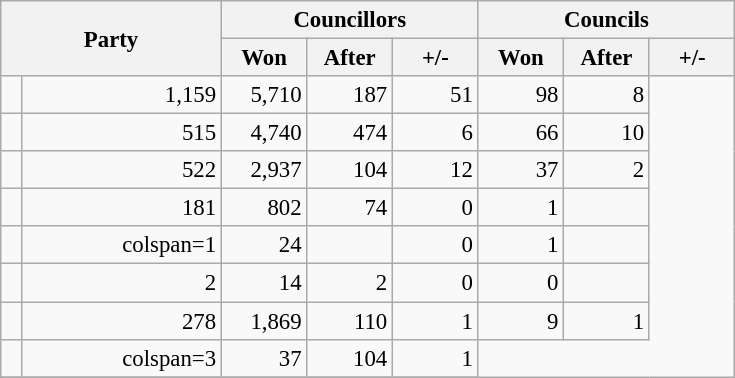<table id="results" class="wikitable" style="text-align:right; font-size:95%;">
<tr>
<th colspan="2" rowspan="2" style="width:140px;">Party</th>
<th colspan="3">Councillors</th>
<th colspan="3">Councils</th>
</tr>
<tr>
<th style="width:50px;">Won</th>
<th style="width:50px;">After</th>
<th style="width:50px;">+/-</th>
<th style="width:50px;">Won</th>
<th style="width:50px;">After</th>
<th style="width:50px;">+/-</th>
</tr>
<tr>
<td></td>
<td>1,159</td>
<td>5,710</td>
<td>187</td>
<td>51</td>
<td>98</td>
<td>8</td>
</tr>
<tr>
<td></td>
<td>515</td>
<td>4,740</td>
<td>474</td>
<td>6</td>
<td>66</td>
<td>10</td>
</tr>
<tr>
<td></td>
<td>522</td>
<td>2,937</td>
<td>104</td>
<td>12</td>
<td>37</td>
<td>2</td>
</tr>
<tr>
<td></td>
<td>181</td>
<td>802</td>
<td>74</td>
<td>0</td>
<td>1</td>
<td></td>
</tr>
<tr>
<td></td>
<td>colspan=1 </td>
<td>24</td>
<td></td>
<td>0</td>
<td>1</td>
<td></td>
</tr>
<tr>
<td></td>
<td>2</td>
<td>14</td>
<td>2</td>
<td>0</td>
<td>0</td>
<td></td>
</tr>
<tr>
<td></td>
<td>278</td>
<td>1,869</td>
<td>110</td>
<td>1</td>
<td>9</td>
<td>1</td>
</tr>
<tr>
<td></td>
<td>colspan=3 </td>
<td>37</td>
<td>104</td>
<td>1</td>
</tr>
<tr>
</tr>
</table>
